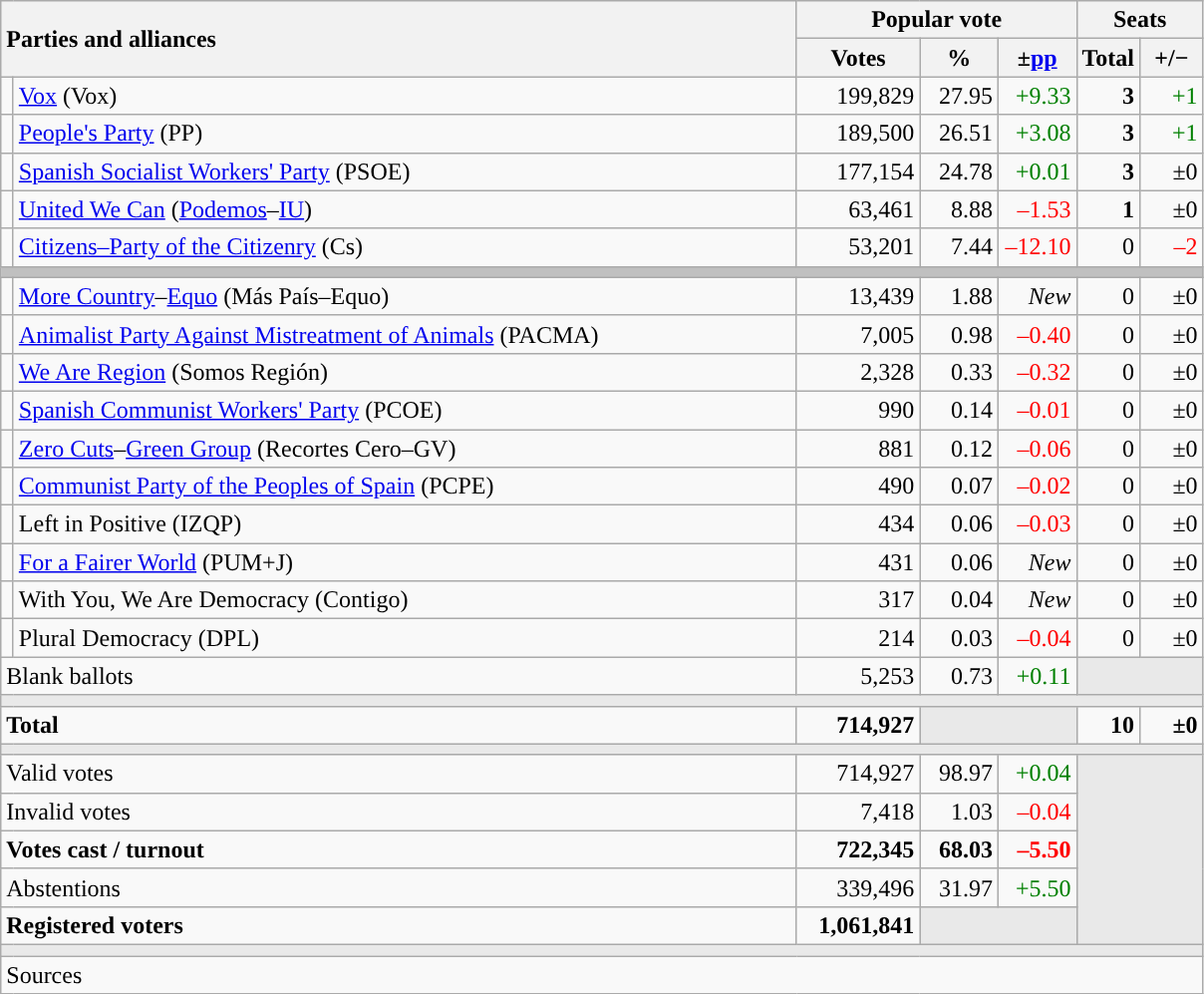<table class="wikitable" style="text-align:right;">
<tr>
<th style="text-align:left;" rowspan="2" colspan="2" width="525">Parties and alliances</th>
<th colspan="3">Popular vote</th>
<th colspan="2">Seats</th>
</tr>
<tr>
<th width="75">Votes</th>
<th width="45">%</th>
<th width="45">±<a href='#'>pp</a></th>
<th width="35">Total</th>
<th width="35">+/−</th>
</tr>
<tr>
<td width="1" style="color:inherit;background:"></td>
<td align="left"><a href='#'>Vox</a> (Vox)</td>
<td>199,829</td>
<td>27.95</td>
<td style="color:green;">+9.33</td>
<td><strong>3</strong></td>
<td style="color:green;">+1</td>
</tr>
<tr>
<td style="color:inherit;background:"></td>
<td align="left"><a href='#'>People's Party</a> (PP)</td>
<td>189,500</td>
<td>26.51</td>
<td style="color:green;">+3.08</td>
<td><strong>3</strong></td>
<td style="color:green;">+1</td>
</tr>
<tr>
<td style="color:inherit;background:"></td>
<td align="left"><a href='#'>Spanish Socialist Workers' Party</a> (PSOE)</td>
<td>177,154</td>
<td>24.78</td>
<td style="color:green;">+0.01</td>
<td><strong>3</strong></td>
<td>±0</td>
</tr>
<tr>
<td style="color:inherit;background:"></td>
<td align="left"><a href='#'>United We Can</a> (<a href='#'>Podemos</a>–<a href='#'>IU</a>)</td>
<td>63,461</td>
<td>8.88</td>
<td style="color:red;">–1.53</td>
<td><strong>1</strong></td>
<td>±0</td>
</tr>
<tr>
<td style="color:inherit;background:"></td>
<td align="left"><a href='#'>Citizens–Party of the Citizenry</a> (Cs)</td>
<td>53,201</td>
<td>7.44</td>
<td style="color:red;">–12.10</td>
<td>0</td>
<td style="color:red;">–2</td>
</tr>
<tr>
<td colspan="7" bgcolor="#C0C0C0"></td>
</tr>
<tr>
<td style="color:inherit;background:"></td>
<td align="left"><a href='#'>More Country</a>–<a href='#'>Equo</a> (Más País–Equo)</td>
<td>13,439</td>
<td>1.88</td>
<td><em>New</em></td>
<td>0</td>
<td>±0</td>
</tr>
<tr>
<td style="color:inherit;background:"></td>
<td align="left"><a href='#'>Animalist Party Against Mistreatment of Animals</a> (PACMA)</td>
<td>7,005</td>
<td>0.98</td>
<td style="color:red;">–0.40</td>
<td>0</td>
<td>±0</td>
</tr>
<tr>
<td style="color:inherit;background:"></td>
<td align="left"><a href='#'>We Are Region</a> (Somos Región)</td>
<td>2,328</td>
<td>0.33</td>
<td style="color:red;">–0.32</td>
<td>0</td>
<td>±0</td>
</tr>
<tr>
<td style="color:inherit;background:"></td>
<td align="left"><a href='#'>Spanish Communist Workers' Party</a> (PCOE)</td>
<td>990</td>
<td>0.14</td>
<td style="color:red;">–0.01</td>
<td>0</td>
<td>±0</td>
</tr>
<tr>
<td style="color:inherit;background:"></td>
<td align="left"><a href='#'>Zero Cuts</a>–<a href='#'>Green Group</a> (Recortes Cero–GV)</td>
<td>881</td>
<td>0.12</td>
<td style="color:red;">–0.06</td>
<td>0</td>
<td>±0</td>
</tr>
<tr>
<td style="color:inherit;background:"></td>
<td align="left"><a href='#'>Communist Party of the Peoples of Spain</a> (PCPE)</td>
<td>490</td>
<td>0.07</td>
<td style="color:red;">–0.02</td>
<td>0</td>
<td>±0</td>
</tr>
<tr>
<td style="color:inherit;background:"></td>
<td align="left">Left in Positive (IZQP)</td>
<td>434</td>
<td>0.06</td>
<td style="color:red;">–0.03</td>
<td>0</td>
<td>±0</td>
</tr>
<tr>
<td style="color:inherit;background:"></td>
<td align="left"><a href='#'>For a Fairer World</a> (PUM+J)</td>
<td>431</td>
<td>0.06</td>
<td><em>New</em></td>
<td>0</td>
<td>±0</td>
</tr>
<tr>
<td style="color:inherit;background:"></td>
<td align="left">With You, We Are Democracy (Contigo)</td>
<td>317</td>
<td>0.04</td>
<td><em>New</em></td>
<td>0</td>
<td>±0</td>
</tr>
<tr>
<td style="color:inherit;background:"></td>
<td align="left">Plural Democracy (DPL)</td>
<td>214</td>
<td>0.03</td>
<td style="color:red;">–0.04</td>
<td>0</td>
<td>±0</td>
</tr>
<tr>
<td align="left" colspan="2">Blank ballots</td>
<td>5,253</td>
<td>0.73</td>
<td style="color:green;">+0.11</td>
<td bgcolor="#E9E9E9" colspan="2"></td>
</tr>
<tr>
<td colspan="7" bgcolor="#E9E9E9"></td>
</tr>
<tr style="font-weight:bold;">
<td align="left" colspan="2">Total</td>
<td>714,927</td>
<td bgcolor="#E9E9E9" colspan="2"></td>
<td>10</td>
<td>±0</td>
</tr>
<tr>
<td colspan="7" bgcolor="#E9E9E9"></td>
</tr>
<tr>
<td align="left" colspan="2">Valid votes</td>
<td>714,927</td>
<td>98.97</td>
<td style="color:green;">+0.04</td>
<td bgcolor="#E9E9E9" colspan="2" rowspan="5"></td>
</tr>
<tr>
<td align="left" colspan="2">Invalid votes</td>
<td>7,418</td>
<td>1.03</td>
<td style="color:red;">–0.04</td>
</tr>
<tr style="font-weight:bold;">
<td align="left" colspan="2">Votes cast / turnout</td>
<td>722,345</td>
<td>68.03</td>
<td style="color:red;">–5.50</td>
</tr>
<tr>
<td align="left" colspan="2">Abstentions</td>
<td>339,496</td>
<td>31.97</td>
<td style="color:green;">+5.50</td>
</tr>
<tr style="font-weight:bold;">
<td align="left" colspan="2">Registered voters</td>
<td>1,061,841</td>
<td bgcolor="#E9E9E9" colspan="2"></td>
</tr>
<tr>
<td colspan="7" bgcolor="#E9E9E9"></td>
</tr>
<tr>
<td align="left" colspan="7">Sources</td>
</tr>
</table>
